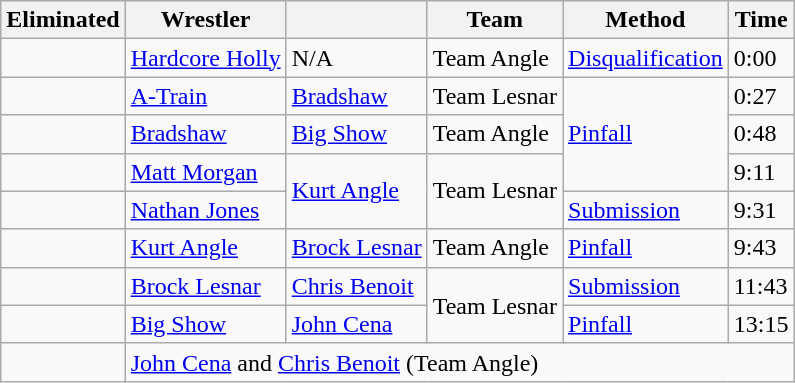<table class="wikitable sortable">
<tr>
<th>Eliminated</th>
<th>Wrestler</th>
<th></th>
<th>Team</th>
<th>Method</th>
<th>Time</th>
</tr>
<tr>
<td></td>
<td><a href='#'>Hardcore Holly</a></td>
<td>N/A</td>
<td>Team Angle</td>
<td><a href='#'>Disqualification</a></td>
<td>0:00</td>
</tr>
<tr>
<td></td>
<td><a href='#'>A-Train</a></td>
<td><a href='#'>Bradshaw</a></td>
<td>Team Lesnar</td>
<td rowspan=3><a href='#'>Pinfall</a></td>
<td>0:27</td>
</tr>
<tr>
<td></td>
<td><a href='#'>Bradshaw</a></td>
<td><a href='#'>Big Show</a></td>
<td>Team Angle</td>
<td>0:48</td>
</tr>
<tr>
<td></td>
<td><a href='#'>Matt Morgan</a></td>
<td rowspan=2><a href='#'>Kurt Angle</a></td>
<td rowspan=2>Team Lesnar</td>
<td>9:11</td>
</tr>
<tr>
<td></td>
<td><a href='#'>Nathan Jones</a></td>
<td><a href='#'>Submission</a></td>
<td>9:31</td>
</tr>
<tr>
<td></td>
<td><a href='#'>Kurt Angle</a></td>
<td><a href='#'>Brock Lesnar</a></td>
<td>Team Angle</td>
<td><a href='#'>Pinfall</a></td>
<td>9:43</td>
</tr>
<tr>
<td></td>
<td><a href='#'>Brock Lesnar</a></td>
<td><a href='#'>Chris Benoit</a></td>
<td rowspan=2>Team Lesnar</td>
<td><a href='#'>Submission</a></td>
<td>11:43</td>
</tr>
<tr>
<td></td>
<td><a href='#'>Big Show</a></td>
<td><a href='#'>John Cena</a></td>
<td><a href='#'>Pinfall</a></td>
<td>13:15</td>
</tr>
<tr>
<td></td>
<td colspan="5"><a href='#'>John Cena</a> and <a href='#'>Chris Benoit</a> (Team Angle)</td>
</tr>
</table>
